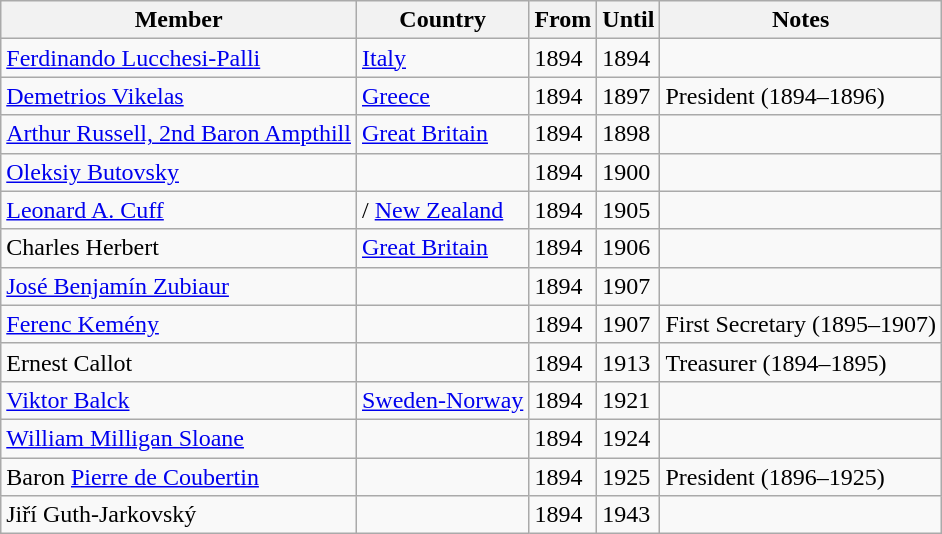<table class="sortable wikitable">
<tr>
<th>Member</th>
<th>Country</th>
<th>From</th>
<th>Until</th>
<th>Notes</th>
</tr>
<tr>
<td><a href='#'>Ferdinando Lucchesi-Palli</a></td>
<td> <a href='#'>Italy</a></td>
<td>1894</td>
<td>1894</td>
<td></td>
</tr>
<tr>
<td><a href='#'>Demetrios Vikelas</a></td>
<td> <a href='#'>Greece</a></td>
<td>1894</td>
<td>1897</td>
<td>President (1894–1896)</td>
</tr>
<tr>
<td><a href='#'>Arthur Russell, 2nd Baron Ampthill</a></td>
<td> <a href='#'>Great Britain</a></td>
<td>1894</td>
<td>1898</td>
<td></td>
</tr>
<tr>
<td><a href='#'>Oleksiy Butovsky</a></td>
<td></td>
<td>1894</td>
<td>1900</td>
<td></td>
</tr>
<tr>
<td><a href='#'>Leonard A. Cuff</a></td>
<td>/ <a href='#'>New Zealand</a></td>
<td>1894</td>
<td>1905</td>
<td></td>
</tr>
<tr>
<td>Charles Herbert</td>
<td> <a href='#'>Great Britain</a></td>
<td>1894</td>
<td>1906</td>
<td></td>
</tr>
<tr>
<td><a href='#'>José Benjamín Zubiaur</a></td>
<td></td>
<td>1894</td>
<td>1907</td>
<td></td>
</tr>
<tr>
<td><a href='#'>Ferenc Kemény</a></td>
<td></td>
<td>1894</td>
<td>1907</td>
<td>First Secretary (1895–1907)</td>
</tr>
<tr>
<td>Ernest Callot</td>
<td></td>
<td>1894</td>
<td>1913</td>
<td>Treasurer (1894–1895)</td>
</tr>
<tr>
<td><a href='#'>Viktor Balck</a></td>
<td> <a href='#'>Sweden-Norway</a></td>
<td>1894</td>
<td>1921</td>
<td></td>
</tr>
<tr>
<td><a href='#'>William Milligan Sloane</a></td>
<td></td>
<td>1894</td>
<td>1924</td>
<td></td>
</tr>
<tr>
<td>Baron <a href='#'>Pierre de Coubertin</a></td>
<td></td>
<td>1894</td>
<td>1925</td>
<td>President (1896–1925)</td>
</tr>
<tr>
<td>Jiří Guth-Jarkovský</td>
<td></td>
<td>1894</td>
<td>1943</td>
<td></td>
</tr>
</table>
